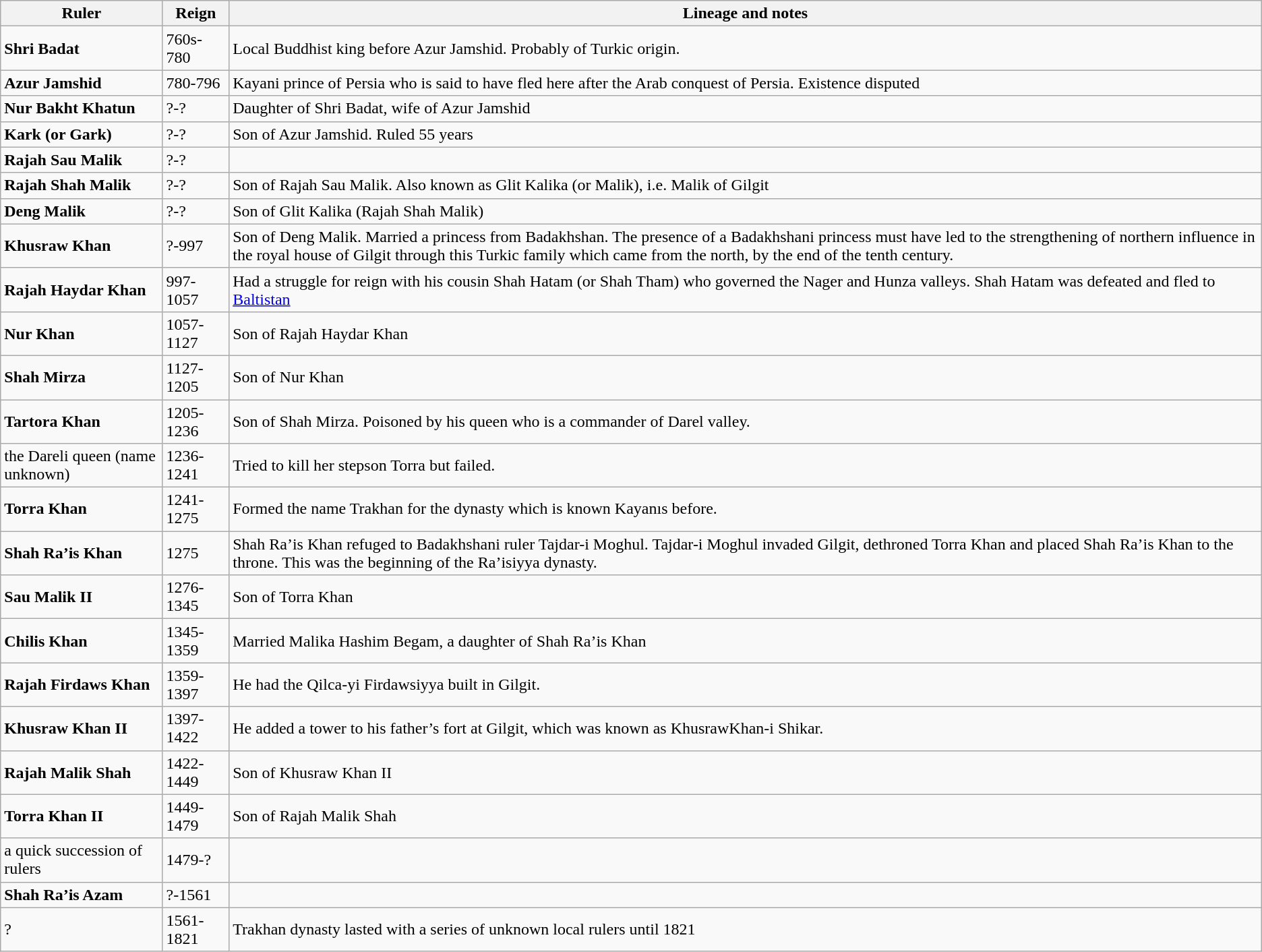<table class="wikitable">
<tr>
<th>Ruler</th>
<th>Reign</th>
<th>Lineage and notes</th>
</tr>
<tr>
<td><strong>Shri Badat</strong></td>
<td>760s-780</td>
<td>Local Buddhist king before Azur Jamshid. Probably of Turkic origin.</td>
</tr>
<tr>
<td><strong>Azur Jamshid</strong></td>
<td>780-796</td>
<td>Kayani prince of Persia who is said to have fled here after the Arab conquest of Persia. Existence disputed</td>
</tr>
<tr>
<td><strong>Nur Bakht Khatun</strong></td>
<td>?-?</td>
<td>Daughter of Shri Badat, wife of Azur Jamshid </td>
</tr>
<tr>
<td><strong>Kark (or Gark)</strong></td>
<td>?-?</td>
<td>Son of Azur Jamshid. Ruled 55 years </td>
</tr>
<tr>
<td><strong>Rajah Sau Malik</strong></td>
<td>?-?</td>
<td></td>
</tr>
<tr>
<td><strong>Rajah Shah Malik</strong></td>
<td>?-?</td>
<td>Son of Rajah Sau Malik. Also known as Glit Kalika (or Malik), i.e. Malik of Gilgit </td>
</tr>
<tr>
<td><strong>Deng Malik</strong></td>
<td>?-?</td>
<td>Son of Glit Kalika (Rajah Shah Malik) </td>
</tr>
<tr>
<td><strong>Khusraw Khan</strong></td>
<td>?-997</td>
<td>Son of Deng Malik. Married a princess from Badakhshan. The presence of a Badakhshani princess must have led to the strengthening of northern influence in the royal house of Gilgit through this Turkic family which came from the north, by the end of the tenth century.</td>
</tr>
<tr>
<td><strong>Rajah Haydar Khan</strong></td>
<td>997-1057</td>
<td>Had a struggle for reign with his cousin Shah Hatam (or Shah Tham) who governed the Nager and Hunza valleys. Shah Hatam was defeated and fled to <a href='#'>Baltistan</a></td>
</tr>
<tr>
<td><strong>Nur Khan</strong></td>
<td>1057-1127</td>
<td>Son of Rajah Haydar Khan</td>
</tr>
<tr>
<td><strong>Shah Mirza</strong></td>
<td>1127-1205</td>
<td>Son of Nur Khan</td>
</tr>
<tr>
<td><strong>Tartora Khan</strong></td>
<td>1205-1236</td>
<td>Son of Shah Mirza. Poisoned by his queen who is a commander of Darel valley.</td>
</tr>
<tr>
<td>the Dareli queen (name unknown)</td>
<td>1236-1241</td>
<td>Tried to kill her stepson Torra but failed.</td>
</tr>
<tr>
<td><strong>Torra Khan</strong></td>
<td>1241-1275</td>
<td>Formed the name Trakhan for the dynasty which is known Kayanıs before.</td>
</tr>
<tr>
<td><strong>Shah Ra’is Khan</strong></td>
<td>1275</td>
<td>Shah Ra’is Khan refuged to Badakhshani ruler Tajdar-i Moghul. Tajdar-i Moghul invaded Gilgit, dethroned Torra Khan and placed Shah Ra’is Khan to the throne. This was the beginning of the Ra’isiyya dynasty.</td>
</tr>
<tr>
<td><strong>Sau Malik II</strong></td>
<td>1276-1345</td>
<td>Son of Torra Khan</td>
</tr>
<tr>
<td><strong>Chilis Khan</strong></td>
<td>1345-1359</td>
<td>Married Malika Hashim Begam, a daughter of Shah Ra’is Khan</td>
</tr>
<tr>
<td><strong>Rajah Firdaws Khan</strong></td>
<td>1359-1397</td>
<td>He had the Qilca-yi Firdawsiyya built in Gilgit.</td>
</tr>
<tr>
<td><strong>Khusraw Khan II</strong></td>
<td>1397-1422</td>
<td>He added a tower to his father’s fort at Gilgit, which was known as KhusrawKhan-i Shikar.</td>
</tr>
<tr>
<td><strong>Rajah Malik Shah</strong></td>
<td>1422-1449</td>
<td>Son of Khusraw Khan II</td>
</tr>
<tr>
<td><strong>Torra Khan II</strong></td>
<td>1449-1479</td>
<td>Son of Rajah Malik Shah</td>
</tr>
<tr>
<td>a quick succession of rulers</td>
<td>1479-?</td>
<td></td>
</tr>
<tr>
<td><strong>Shah Ra’is Azam</strong></td>
<td>?-1561</td>
<td></td>
</tr>
<tr>
<td>?</td>
<td>1561-1821</td>
<td>Trakhan dynasty lasted with a series of unknown local rulers until 1821</td>
</tr>
</table>
